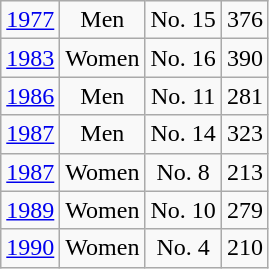<table class="wikitable"; style= "text-align:center">
<tr>
<td><a href='#'>1977</a></td>
<td>Men</td>
<td>No. 15</td>
<td>376</td>
</tr>
<tr>
<td><a href='#'>1983</a></td>
<td>Women</td>
<td>No. 16</td>
<td>390</td>
</tr>
<tr>
<td><a href='#'>1986</a></td>
<td>Men</td>
<td>No. 11</td>
<td>281</td>
</tr>
<tr>
<td><a href='#'>1987</a></td>
<td>Men</td>
<td>No. 14</td>
<td>323</td>
</tr>
<tr>
<td><a href='#'>1987</a></td>
<td>Women</td>
<td>No. 8</td>
<td>213</td>
</tr>
<tr>
<td><a href='#'>1989</a></td>
<td>Women</td>
<td>No. 10</td>
<td>279</td>
</tr>
<tr>
<td><a href='#'>1990</a></td>
<td>Women</td>
<td>No. 4</td>
<td>210</td>
</tr>
</table>
